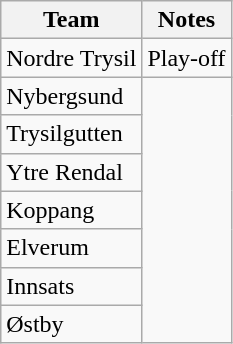<table class="wikitable">
<tr>
<th>Team</th>
<th>Notes</th>
</tr>
<tr>
<td>Nordre Trysil</td>
<td>Play-off</td>
</tr>
<tr>
<td>Nybergsund</td>
</tr>
<tr>
<td>Trysilgutten</td>
</tr>
<tr>
<td>Ytre Rendal</td>
</tr>
<tr>
<td>Koppang</td>
</tr>
<tr>
<td>Elverum</td>
</tr>
<tr>
<td>Innsats</td>
</tr>
<tr>
<td>Østby</td>
</tr>
</table>
